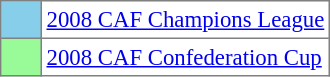<table bgcolor="#f7f8ff" cellpadding="3" cellspacing="0" border="1" style="font-size: 95%; border: gray solid 1px; border-collapse: collapse;text-align:center;">
<tr>
<td style="background: #87ceeb;" width="20"></td>
<td bgcolor="#ffffff" align="left"><a href='#'>2008 CAF Champions League</a></td>
</tr>
<tr>
<td style="background: #98fb98" width="20"></td>
<td bgcolor="#ffffff" align="left"><a href='#'>2008 CAF Confederation Cup</a></td>
</tr>
</table>
